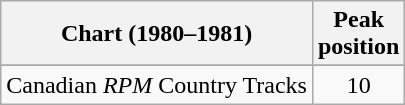<table class="wikitable sortable">
<tr>
<th align="left">Chart (1980–1981)</th>
<th align="center">Peak<br>position</th>
</tr>
<tr>
</tr>
<tr>
<td align="left">Canadian <em>RPM</em> Country Tracks</td>
<td align="center">10</td>
</tr>
</table>
